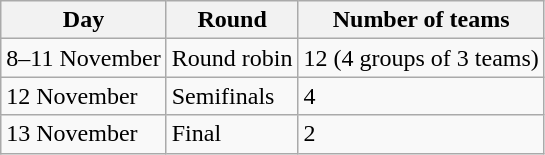<table class="wikitable">
<tr>
<th>Day</th>
<th>Round</th>
<th>Number of teams</th>
</tr>
<tr>
<td>8–11 November</td>
<td>Round robin</td>
<td>12 (4 groups of 3 teams)</td>
</tr>
<tr>
<td>12 November</td>
<td>Semifinals</td>
<td>4</td>
</tr>
<tr>
<td>13 November</td>
<td>Final</td>
<td>2</td>
</tr>
</table>
